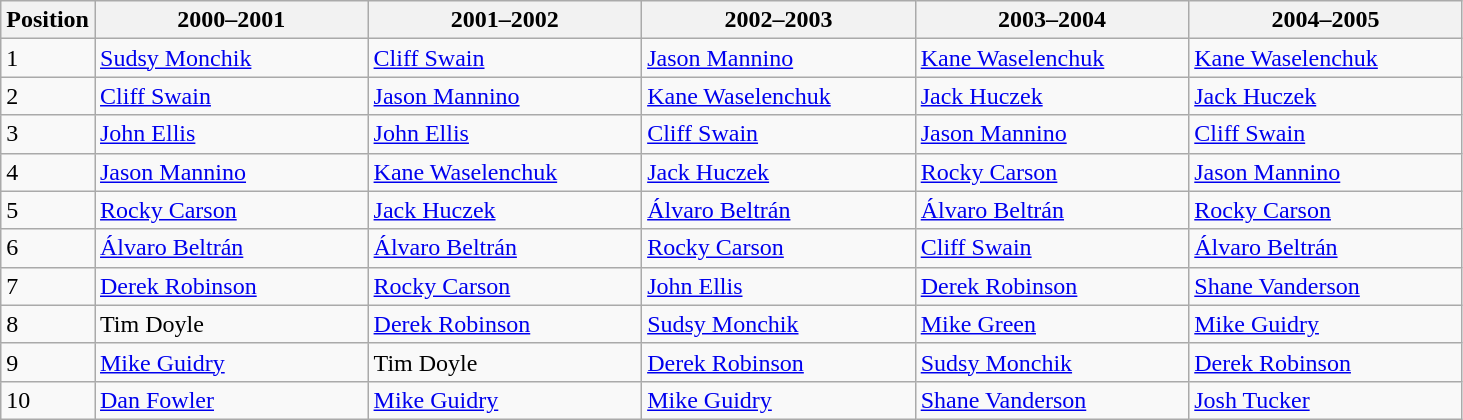<table class="wikitable" border="1">
<tr>
<th>Position</th>
<th width="175">2000–2001</th>
<th width="175">2001–2002</th>
<th width="175">2002–2003</th>
<th width="175">2003–2004</th>
<th width="175">2004–2005</th>
</tr>
<tr>
<td>1</td>
<td> <a href='#'>Sudsy Monchik</a></td>
<td> <a href='#'>Cliff Swain</a></td>
<td> <a href='#'>Jason Mannino</a></td>
<td> <a href='#'>Kane Waselenchuk</a></td>
<td> <a href='#'>Kane Waselenchuk</a></td>
</tr>
<tr>
<td>2</td>
<td> <a href='#'>Cliff Swain</a></td>
<td> <a href='#'>Jason Mannino</a></td>
<td> <a href='#'>Kane Waselenchuk</a></td>
<td> <a href='#'>Jack Huczek</a></td>
<td> <a href='#'>Jack Huczek</a></td>
</tr>
<tr>
<td>3</td>
<td> <a href='#'>John Ellis</a></td>
<td> <a href='#'>John Ellis</a></td>
<td> <a href='#'>Cliff Swain</a></td>
<td> <a href='#'>Jason Mannino</a></td>
<td> <a href='#'>Cliff Swain</a></td>
</tr>
<tr>
<td>4</td>
<td> <a href='#'>Jason Mannino</a></td>
<td> <a href='#'>Kane Waselenchuk</a></td>
<td> <a href='#'>Jack Huczek</a></td>
<td> <a href='#'>Rocky Carson</a></td>
<td> <a href='#'>Jason Mannino</a></td>
</tr>
<tr>
<td>5</td>
<td> <a href='#'>Rocky Carson</a></td>
<td> <a href='#'>Jack Huczek</a></td>
<td> <a href='#'>Álvaro Beltrán</a></td>
<td> <a href='#'>Álvaro Beltrán</a></td>
<td> <a href='#'>Rocky Carson</a></td>
</tr>
<tr>
<td>6</td>
<td> <a href='#'>Álvaro Beltrán</a></td>
<td> <a href='#'>Álvaro Beltrán</a></td>
<td> <a href='#'>Rocky Carson</a></td>
<td> <a href='#'>Cliff Swain</a></td>
<td> <a href='#'>Álvaro Beltrán</a></td>
</tr>
<tr>
<td>7</td>
<td> <a href='#'>Derek Robinson</a></td>
<td> <a href='#'>Rocky Carson</a></td>
<td> <a href='#'>John Ellis</a></td>
<td> <a href='#'>Derek Robinson</a></td>
<td> <a href='#'>Shane Vanderson</a></td>
</tr>
<tr>
<td>8</td>
<td> Tim Doyle</td>
<td> <a href='#'>Derek Robinson</a></td>
<td> <a href='#'>Sudsy Monchik</a></td>
<td> <a href='#'>Mike Green</a></td>
<td> <a href='#'>Mike Guidry</a></td>
</tr>
<tr>
<td>9</td>
<td> <a href='#'>Mike Guidry</a></td>
<td> Tim Doyle</td>
<td> <a href='#'>Derek Robinson</a></td>
<td> <a href='#'>Sudsy Monchik</a></td>
<td> <a href='#'>Derek Robinson</a></td>
</tr>
<tr>
<td>10</td>
<td> <a href='#'>Dan Fowler</a></td>
<td> <a href='#'>Mike Guidry</a></td>
<td> <a href='#'>Mike Guidry</a></td>
<td> <a href='#'>Shane Vanderson</a></td>
<td> <a href='#'>Josh Tucker</a></td>
</tr>
</table>
